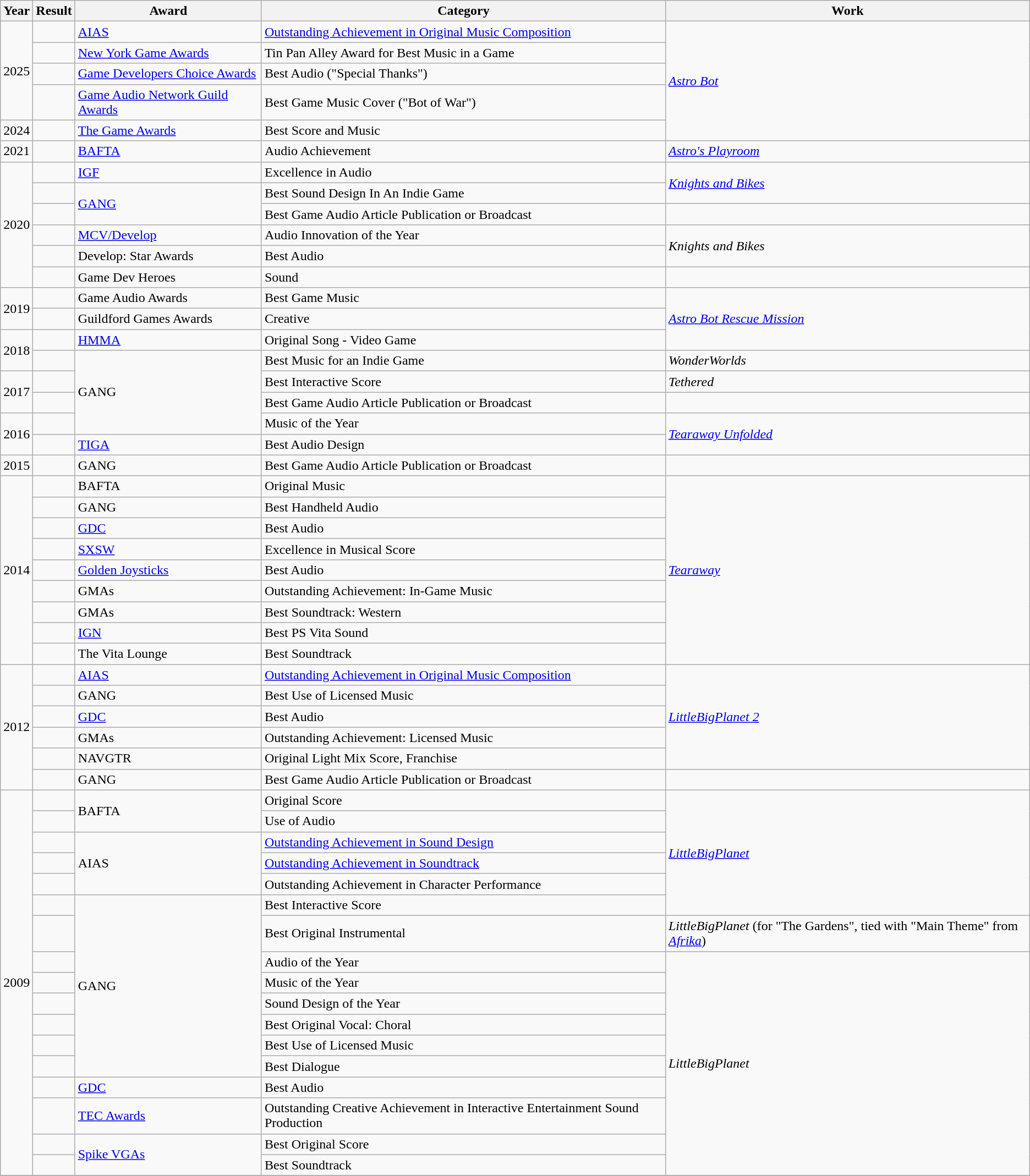<table class="wikitable">
<tr>
<th>Year</th>
<th>Result</th>
<th>Award</th>
<th>Category</th>
<th>Work</th>
</tr>
<tr>
<td rowspan="4">2025</td>
<td></td>
<td><a href='#'>AIAS</a></td>
<td><a href='#'>Outstanding Achievement in Original Music Composition</a></td>
<td rowspan="5"><em><a href='#'>Astro Bot</a></em></td>
</tr>
<tr>
<td></td>
<td><a href='#'>New York Game Awards</a></td>
<td>Tin Pan Alley Award for Best Music in a Game</td>
</tr>
<tr>
<td></td>
<td><a href='#'>Game Developers Choice Awards</a></td>
<td>Best Audio ("Special Thanks")</td>
</tr>
<tr>
<td></td>
<td><a href='#'>Game Audio Network Guild Awards</a></td>
<td>Best Game Music Cover ("Bot of War")</td>
</tr>
<tr>
<td rowspan="1">2024</td>
<td></td>
<td><a href='#'>The Game Awards</a></td>
<td>Best Score and Music</td>
</tr>
<tr>
<td rowspan="1">2021</td>
<td></td>
<td><a href='#'>BAFTA</a></td>
<td>Audio Achievement</td>
<td><em><a href='#'>Astro's Playroom</a></em></td>
</tr>
<tr>
<td rowspan="6">2020</td>
<td></td>
<td><a href='#'>IGF</a></td>
<td>Excellence in Audio</td>
<td rowspan=2><em><a href='#'>Knights and Bikes</a></em></td>
</tr>
<tr>
<td></td>
<td rowspan=2><a href='#'>GANG</a></td>
<td>Best Sound Design In An Indie Game</td>
</tr>
<tr>
<td></td>
<td>Best Game Audio Article Publication or Broadcast</td>
<td></td>
</tr>
<tr>
<td></td>
<td><a href='#'>MCV/Develop</a></td>
<td>Audio Innovation of the Year</td>
<td rowspan=2><em>Knights and Bikes</em></td>
</tr>
<tr>
<td></td>
<td>Develop: Star Awards</td>
<td>Best Audio</td>
</tr>
<tr>
<td></td>
<td>Game Dev Heroes</td>
<td>Sound</td>
<td></td>
</tr>
<tr>
<td rowspan="2">2019</td>
<td></td>
<td>Game Audio Awards</td>
<td>Best Game Music</td>
<td rowspan=3><em><a href='#'>Astro Bot Rescue Mission</a></em></td>
</tr>
<tr>
<td></td>
<td>Guildford Games Awards</td>
<td>Creative</td>
</tr>
<tr>
<td rowspan="2">2018</td>
<td></td>
<td><a href='#'>HMMA</a></td>
<td>Original Song - Video Game</td>
</tr>
<tr>
<td></td>
<td rowspan=4>GANG</td>
<td>Best Music for an Indie Game</td>
<td><em>WonderWorlds</em></td>
</tr>
<tr>
<td rowspan="2">2017</td>
<td></td>
<td>Best Interactive Score</td>
<td><em>Tethered</em></td>
</tr>
<tr>
<td></td>
<td>Best Game Audio Article Publication or Broadcast</td>
<td></td>
</tr>
<tr>
<td rowspan="2">2016</td>
<td></td>
<td>Music of the Year</td>
<td rowspan=2><em><a href='#'>Tearaway Unfolded</a></em></td>
</tr>
<tr>
<td></td>
<td><a href='#'>TIGA</a></td>
<td>Best Audio Design</td>
</tr>
<tr>
<td rowspan="1">2015</td>
<td></td>
<td>GANG</td>
<td>Best Game Audio Article Publication or Broadcast</td>
<td></td>
</tr>
<tr>
<td rowspan="9">2014</td>
<td></td>
<td>BAFTA</td>
<td>Original Music</td>
<td rowspan=9><em><a href='#'>Tearaway</a></em></td>
</tr>
<tr>
<td></td>
<td>GANG</td>
<td>Best Handheld Audio</td>
</tr>
<tr>
<td></td>
<td><a href='#'>GDC</a></td>
<td>Best Audio</td>
</tr>
<tr>
<td></td>
<td><a href='#'>SXSW</a></td>
<td>Excellence in Musical Score</td>
</tr>
<tr>
<td></td>
<td><a href='#'>Golden Joysticks</a></td>
<td>Best Audio</td>
</tr>
<tr>
<td></td>
<td>GMAs</td>
<td>Outstanding Achievement: In-Game Music</td>
</tr>
<tr>
<td></td>
<td>GMAs</td>
<td>Best Soundtrack: Western</td>
</tr>
<tr>
<td></td>
<td><a href='#'>IGN</a></td>
<td>Best PS Vita Sound</td>
</tr>
<tr>
<td></td>
<td>The Vita Lounge</td>
<td>Best Soundtrack</td>
</tr>
<tr>
<td rowspan="6">2012</td>
<td></td>
<td><a href='#'>AIAS</a></td>
<td><a href='#'>Outstanding Achievement in Original Music Composition</a></td>
<td rowspan=5><em><a href='#'>LittleBigPlanet 2</a></em></td>
</tr>
<tr>
<td></td>
<td>GANG</td>
<td>Best Use of Licensed Music</td>
</tr>
<tr>
<td></td>
<td><a href='#'>GDC</a></td>
<td>Best Audio</td>
</tr>
<tr>
<td></td>
<td>GMAs</td>
<td>Outstanding Achievement: Licensed Music</td>
</tr>
<tr>
<td></td>
<td>NAVGTR</td>
<td>Original Light Mix Score, Franchise</td>
</tr>
<tr>
<td></td>
<td>GANG</td>
<td>Best Game Audio Article Publication or Broadcast</td>
<td></td>
</tr>
<tr>
<td rowspan="17">2009</td>
<td></td>
<td rowspan=2>BAFTA</td>
<td>Original Score</td>
<td rowspan=6><em><a href='#'>LittleBigPlanet</a></em></td>
</tr>
<tr>
<td></td>
<td>Use of Audio</td>
</tr>
<tr>
<td></td>
<td rowspan=3>AIAS</td>
<td><a href='#'>Outstanding Achievement in Sound Design</a></td>
</tr>
<tr>
<td></td>
<td><a href='#'>Outstanding Achievement in Soundtrack</a></td>
</tr>
<tr>
<td></td>
<td>Outstanding Achievement in Character Performance</td>
</tr>
<tr>
<td></td>
<td rowspan=8>GANG</td>
<td>Best Interactive Score</td>
</tr>
<tr>
<td></td>
<td>Best Original Instrumental</td>
<td><em>LittleBigPlanet</em> (for "The Gardens", tied with "Main Theme" from <em><a href='#'>Afrika</a></em>)</td>
</tr>
<tr>
<td></td>
<td>Audio of the Year</td>
<td rowspan=10><em>LittleBigPlanet</em></td>
</tr>
<tr>
<td></td>
<td>Music of the Year</td>
</tr>
<tr>
<td></td>
<td>Sound Design of the Year</td>
</tr>
<tr>
<td></td>
<td>Best Original Vocal: Choral</td>
</tr>
<tr>
<td></td>
<td>Best Use of Licensed Music</td>
</tr>
<tr>
<td></td>
<td>Best Dialogue</td>
</tr>
<tr>
<td></td>
<td><a href='#'>GDC</a></td>
<td>Best Audio</td>
</tr>
<tr>
<td></td>
<td><a href='#'>TEC Awards</a></td>
<td>Outstanding Creative Achievement in Interactive Entertainment Sound Production</td>
</tr>
<tr>
<td></td>
<td rowspan=2><a href='#'>Spike VGAs</a></td>
<td>Best Original Score</td>
</tr>
<tr>
<td></td>
<td>Best Soundtrack</td>
</tr>
<tr>
</tr>
</table>
